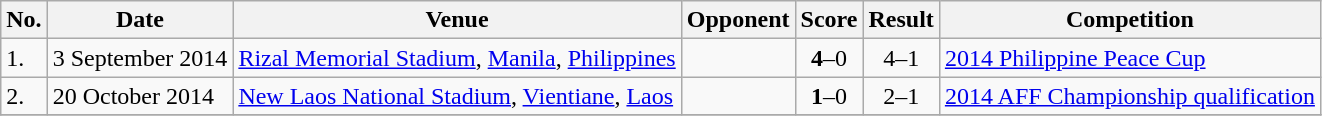<table class="wikitable">
<tr>
<th>No.</th>
<th>Date</th>
<th>Venue</th>
<th>Opponent</th>
<th>Score</th>
<th>Result</th>
<th>Competition</th>
</tr>
<tr>
<td>1.</td>
<td>3 September 2014</td>
<td><a href='#'>Rizal Memorial Stadium</a>, <a href='#'>Manila</a>, <a href='#'>Philippines</a></td>
<td></td>
<td align=center><strong>4</strong>–0</td>
<td align=center>4–1</td>
<td><a href='#'>2014 Philippine Peace Cup</a></td>
</tr>
<tr>
<td>2.</td>
<td>20 October 2014</td>
<td><a href='#'>New Laos National Stadium</a>, <a href='#'>Vientiane</a>, <a href='#'>Laos</a></td>
<td></td>
<td align=center><strong>1</strong>–0</td>
<td align=center>2–1</td>
<td><a href='#'>2014 AFF Championship qualification</a></td>
</tr>
<tr>
</tr>
</table>
